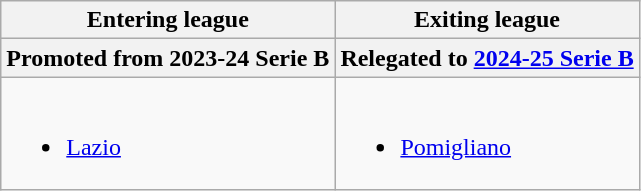<table class="wikitable">
<tr>
<th>Entering league</th>
<th>Exiting league</th>
</tr>
<tr>
<th>Promoted from 2023-24 Serie B</th>
<th>Relegated to <a href='#'>2024-25 Serie B</a></th>
</tr>
<tr style="vertical-align:top;">
<td><br><ul><li><a href='#'>Lazio</a></li></ul></td>
<td><br><ul><li><a href='#'>Pomigliano</a></li></ul></td>
</tr>
</table>
